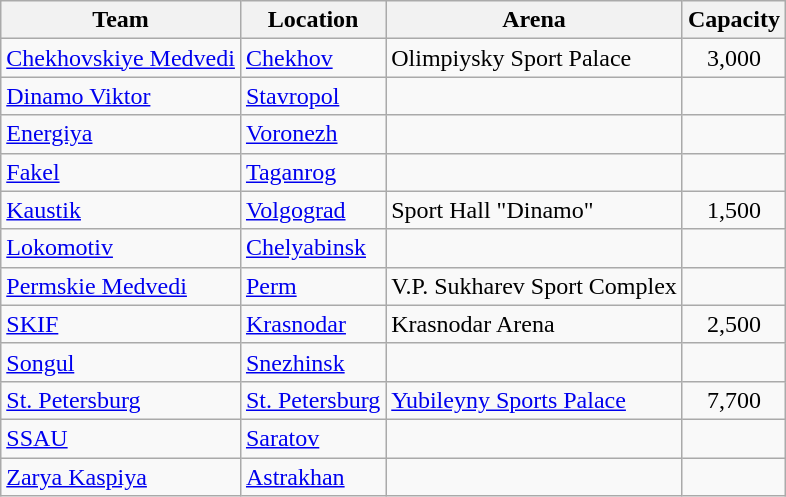<table class="wikitable sortable" style="text-align: left;">
<tr>
<th>Team</th>
<th>Location</th>
<th>Arena</th>
<th>Capacity</th>
</tr>
<tr>
<td><a href='#'>Chekhovskiye Medvedi</a></td>
<td><a href='#'>Chekhov</a></td>
<td>Olimpiysky Sport Palace</td>
<td align="center">3,000</td>
</tr>
<tr>
<td><a href='#'>Dinamo Viktor</a></td>
<td><a href='#'>Stavropol</a></td>
<td></td>
<td align="center"></td>
</tr>
<tr>
<td><a href='#'>Energiya</a></td>
<td><a href='#'>Voronezh</a></td>
<td></td>
<td align="center"></td>
</tr>
<tr>
<td><a href='#'>Fakel</a></td>
<td><a href='#'>Taganrog</a></td>
<td></td>
<td align="center"></td>
</tr>
<tr>
<td><a href='#'>Kaustik</a></td>
<td><a href='#'>Volgograd</a></td>
<td>Sport Hall "Dinamo"</td>
<td align="center">1,500</td>
</tr>
<tr>
<td><a href='#'>Lokomotiv</a></td>
<td><a href='#'>Chelyabinsk</a></td>
<td></td>
<td align="center"></td>
</tr>
<tr>
<td><a href='#'>Permskie Medvedi</a></td>
<td><a href='#'>Perm</a></td>
<td>V.P. Sukharev Sport Complex</td>
<td align="center"></td>
</tr>
<tr>
<td><a href='#'>SKIF</a></td>
<td><a href='#'>Krasnodar</a></td>
<td>Krasnodar Arena</td>
<td align="center">2,500</td>
</tr>
<tr>
<td><a href='#'>Songul</a></td>
<td><a href='#'>Snezhinsk</a></td>
<td></td>
<td align="center"></td>
</tr>
<tr>
<td><a href='#'>St. Petersburg</a></td>
<td><a href='#'>St. Petersburg</a></td>
<td><a href='#'>Yubileyny Sports Palace</a></td>
<td align="center">7,700</td>
</tr>
<tr>
<td><a href='#'>SSAU</a></td>
<td><a href='#'>Saratov</a></td>
<td></td>
<td align="center"></td>
</tr>
<tr>
<td><a href='#'>Zarya Kaspiya</a></td>
<td><a href='#'>Astrakhan</a></td>
<td></td>
<td align="center"></td>
</tr>
</table>
